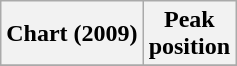<table class="wikitable sortable plainrowheaders">
<tr>
<th scope="col">Chart (2009)</th>
<th scope="col">Peak<br>position</th>
</tr>
<tr>
</tr>
</table>
